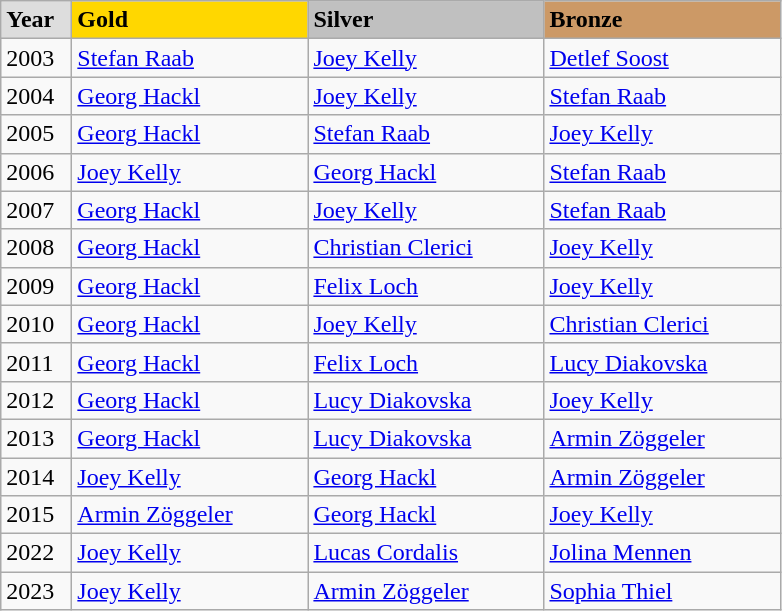<table class="wikitable nowrap">
<tr>
<td width="40" style="background:#dddddd;"><strong>Year</strong></td>
<td width="150" style="background:gold;"><strong>Gold</strong></td>
<td width="150" style="background:silver;"><strong>Silver</strong></td>
<td width="150" style="background:#cc9966;"><strong>Bronze</strong></td>
</tr>
<tr>
<td>2003</td>
<td> <a href='#'>Stefan Raab</a></td>
<td> <a href='#'>Joey Kelly</a></td>
<td> <a href='#'>Detlef Soost</a></td>
</tr>
<tr>
<td>2004</td>
<td> <a href='#'>Georg Hackl</a></td>
<td> <a href='#'>Joey Kelly</a></td>
<td> <a href='#'>Stefan Raab</a></td>
</tr>
<tr>
<td>2005</td>
<td> <a href='#'>Georg Hackl</a></td>
<td> <a href='#'>Stefan Raab</a></td>
<td> <a href='#'>Joey Kelly</a></td>
</tr>
<tr>
<td>2006</td>
<td> <a href='#'>Joey Kelly</a></td>
<td> <a href='#'>Georg Hackl</a></td>
<td> <a href='#'>Stefan Raab</a></td>
</tr>
<tr>
<td>2007</td>
<td> <a href='#'>Georg Hackl</a></td>
<td> <a href='#'>Joey Kelly</a></td>
<td> <a href='#'>Stefan Raab</a></td>
</tr>
<tr>
<td>2008</td>
<td> <a href='#'>Georg Hackl</a></td>
<td> <a href='#'>Christian Clerici</a></td>
<td> <a href='#'>Joey Kelly</a></td>
</tr>
<tr>
<td>2009</td>
<td> <a href='#'>Georg Hackl</a></td>
<td> <a href='#'>Felix Loch</a></td>
<td> <a href='#'>Joey Kelly</a></td>
</tr>
<tr>
<td>2010</td>
<td> <a href='#'>Georg Hackl</a></td>
<td> <a href='#'>Joey Kelly</a></td>
<td> <a href='#'>Christian Clerici</a></td>
</tr>
<tr>
<td>2011</td>
<td> <a href='#'>Georg Hackl</a></td>
<td> <a href='#'>Felix Loch</a></td>
<td> <a href='#'>Lucy Diakovska</a></td>
</tr>
<tr>
<td>2012</td>
<td> <a href='#'>Georg Hackl</a></td>
<td> <a href='#'>Lucy Diakovska</a></td>
<td> <a href='#'>Joey Kelly</a></td>
</tr>
<tr>
<td>2013</td>
<td> <a href='#'>Georg Hackl</a></td>
<td> <a href='#'>Lucy Diakovska</a></td>
<td> <a href='#'>Armin Zöggeler</a></td>
</tr>
<tr>
<td>2014</td>
<td> <a href='#'>Joey Kelly</a></td>
<td> <a href='#'>Georg Hackl</a></td>
<td> <a href='#'>Armin Zöggeler</a></td>
</tr>
<tr>
<td>2015</td>
<td> <a href='#'>Armin Zöggeler</a></td>
<td> <a href='#'>Georg Hackl</a></td>
<td> <a href='#'>Joey Kelly</a></td>
</tr>
<tr>
<td>2022</td>
<td> <a href='#'>Joey Kelly</a></td>
<td> <a href='#'>Lucas Cordalis</a></td>
<td> <a href='#'>Jolina Mennen</a></td>
</tr>
<tr>
<td>2023</td>
<td> <a href='#'>Joey Kelly</a></td>
<td> <a href='#'>Armin Zöggeler</a></td>
<td> <a href='#'>Sophia Thiel</a></td>
</tr>
</table>
